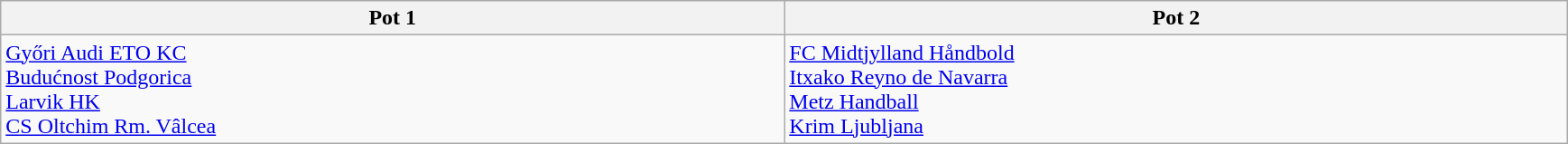<table class="wikitable">
<tr>
<th width=15%>Pot 1</th>
<th width=15%>Pot 2</th>
</tr>
<tr>
<td valign="top"> <a href='#'>Győri Audi ETO KC</a><br> <a href='#'>Budućnost Podgorica</a><br> <a href='#'>Larvik HK</a><br> <a href='#'>CS Oltchim Rm. Vâlcea</a></td>
<td valign="top"> <a href='#'>FC Midtjylland Håndbold</a><br> <a href='#'>Itxako Reyno de Navarra</a><br> <a href='#'>Metz Handball</a><br> <a href='#'>Krim Ljubljana</a></td>
</tr>
</table>
